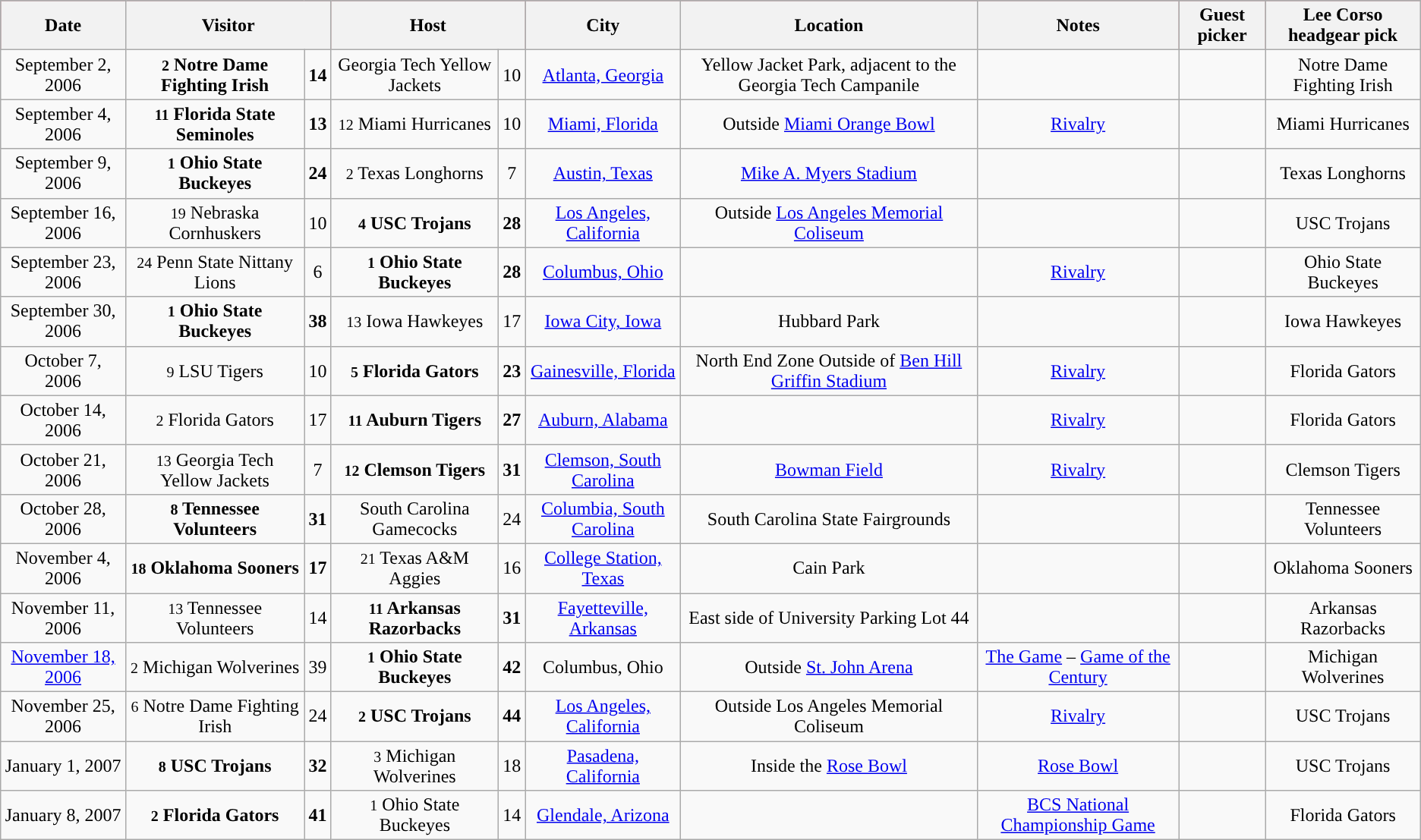<table class="wikitable" style="text-align:center">
<tr style="background:#A32638;"|>
<th>Date</th>
<th colspan=2>Visitor</th>
<th colspan=2>Host</th>
<th>City</th>
<th>Location</th>
<th>Notes</th>
<th>Guest picker</th>
<th>Lee Corso headgear pick</th>
</tr>
<tr>
<td>September 2, 2006</td>
<td><strong><small>2</small> Notre Dame Fighting Irish</strong></td>
<td><strong>14</strong></td>
<td>Georgia Tech Yellow Jackets</td>
<td>10</td>
<td><a href='#'>Atlanta, Georgia</a></td>
<td>Yellow Jacket Park, adjacent to the Georgia Tech Campanile</td>
<td></td>
<td></td>
<td>Notre Dame Fighting Irish</td>
</tr>
<tr>
<td>September 4, 2006</td>
<td><strong><small>11</small> Florida State Seminoles</strong></td>
<td><strong>13</strong></td>
<td><small>12</small> Miami Hurricanes</td>
<td>10</td>
<td><a href='#'>Miami, Florida</a></td>
<td>Outside <a href='#'>Miami Orange Bowl</a></td>
<td><a href='#'>Rivalry</a></td>
<td></td>
<td>Miami Hurricanes</td>
</tr>
<tr>
<td>September 9, 2006</td>
<td><strong><small>1</small> Ohio State Buckeyes</strong></td>
<td><strong>24</strong></td>
<td><small>2</small> Texas Longhorns</td>
<td>7</td>
<td><a href='#'>Austin, Texas</a></td>
<td><a href='#'>Mike A. Myers Stadium</a></td>
<td></td>
<td></td>
<td>Texas Longhorns</td>
</tr>
<tr>
<td>September 16, 2006</td>
<td><small>19</small> Nebraska Cornhuskers</td>
<td>10</td>
<td><strong><small>4</small> USC Trojans</strong></td>
<td><strong>28</strong></td>
<td><a href='#'>Los Angeles, California</a></td>
<td>Outside <a href='#'>Los Angeles Memorial Coliseum</a></td>
<td></td>
<td></td>
<td>USC Trojans</td>
</tr>
<tr>
<td>September 23, 2006</td>
<td><small>24</small> Penn State Nittany Lions</td>
<td>6</td>
<td><strong><small>1</small> Ohio State Buckeyes</strong></td>
<td><strong>28</strong></td>
<td><a href='#'>Columbus, Ohio</a></td>
<td></td>
<td><a href='#'>Rivalry</a></td>
<td></td>
<td>Ohio State Buckeyes</td>
</tr>
<tr>
<td>September 30, 2006</td>
<td><strong><small>1</small> Ohio State Buckeyes</strong></td>
<td><strong>38</strong></td>
<td><small>13</small> Iowa Hawkeyes</td>
<td>17</td>
<td><a href='#'>Iowa City, Iowa</a></td>
<td>Hubbard Park</td>
<td></td>
<td></td>
<td>Iowa Hawkeyes</td>
</tr>
<tr>
<td>October 7, 2006</td>
<td><small>9</small> LSU Tigers</td>
<td>10</td>
<td><strong><small>5</small> Florida Gators</strong></td>
<td><strong>23</strong></td>
<td><a href='#'>Gainesville, Florida</a></td>
<td>North End Zone Outside of <a href='#'>Ben Hill Griffin Stadium</a></td>
<td><a href='#'>Rivalry</a></td>
<td></td>
<td>Florida Gators</td>
</tr>
<tr>
<td>October 14, 2006</td>
<td><small>2</small> Florida Gators</td>
<td>17</td>
<td><strong><small>11</small> Auburn Tigers</strong></td>
<td><strong>27</strong></td>
<td><a href='#'>Auburn, Alabama</a></td>
<td></td>
<td><a href='#'>Rivalry</a></td>
<td></td>
<td>Florida Gators</td>
</tr>
<tr>
<td>October 21, 2006</td>
<td><small>13</small> Georgia Tech Yellow Jackets</td>
<td>7</td>
<td><strong><small>12</small> Clemson Tigers</strong></td>
<td><strong>31</strong></td>
<td><a href='#'>Clemson, South Carolina</a></td>
<td><a href='#'>Bowman Field</a></td>
<td><a href='#'>Rivalry</a></td>
<td></td>
<td>Clemson Tigers</td>
</tr>
<tr>
<td>October 28, 2006</td>
<td><strong><small>8</small> Tennessee Volunteers</strong></td>
<td><strong>31</strong></td>
<td>South Carolina Gamecocks</td>
<td>24</td>
<td><a href='#'>Columbia, South Carolina</a></td>
<td>South Carolina State Fairgrounds</td>
<td></td>
<td></td>
<td>Tennessee Volunteers</td>
</tr>
<tr>
<td>November 4, 2006</td>
<td><strong><small>18</small> Oklahoma Sooners</strong></td>
<td><strong>17</strong></td>
<td><small>21</small> Texas A&M Aggies</td>
<td>16</td>
<td><a href='#'>College Station, Texas</a></td>
<td>Cain Park</td>
<td></td>
<td></td>
<td>Oklahoma Sooners</td>
</tr>
<tr>
<td>November 11, 2006</td>
<td><small>13</small> Tennessee Volunteers</td>
<td>14</td>
<td><strong><small>11</small> Arkansas Razorbacks</strong></td>
<td><strong>31</strong></td>
<td><a href='#'>Fayetteville, Arkansas</a></td>
<td>East side of University Parking Lot 44</td>
<td></td>
<td></td>
<td>Arkansas Razorbacks</td>
</tr>
<tr>
<td><a href='#'>November 18, 2006</a></td>
<td><small>2</small> Michigan Wolverines</td>
<td>39</td>
<td><strong><small>1</small> Ohio State Buckeyes</strong></td>
<td><strong>42</strong></td>
<td>Columbus, Ohio</td>
<td>Outside <a href='#'>St. John Arena</a></td>
<td><a href='#'>The Game</a> – <a href='#'>Game of the Century</a></td>
<td></td>
<td>Michigan Wolverines</td>
</tr>
<tr>
<td>November 25, 2006</td>
<td><small>6</small> Notre Dame Fighting Irish</td>
<td>24</td>
<td><strong><small>2</small> USC Trojans</strong></td>
<td><strong>44</strong></td>
<td><a href='#'>Los Angeles, California</a></td>
<td>Outside Los Angeles Memorial Coliseum</td>
<td><a href='#'>Rivalry</a></td>
<td></td>
<td>USC Trojans</td>
</tr>
<tr>
<td>January 1, 2007</td>
<td><strong><small>8</small> USC Trojans</strong></td>
<td><strong>32</strong></td>
<td><small>3</small> Michigan Wolverines</td>
<td>18</td>
<td><a href='#'>Pasadena, California</a></td>
<td>Inside the <a href='#'>Rose Bowl</a></td>
<td><a href='#'>Rose Bowl</a></td>
<td></td>
<td>USC Trojans</td>
</tr>
<tr>
<td>January 8, 2007</td>
<td><strong><small>2</small> Florida Gators</strong></td>
<td><strong>41</strong></td>
<td><small>1</small> Ohio State Buckeyes</td>
<td>14</td>
<td><a href='#'>Glendale, Arizona</a></td>
<td></td>
<td><a href='#'>BCS National Championship Game</a></td>
<td></td>
<td>Florida Gators</td>
</tr>
</table>
